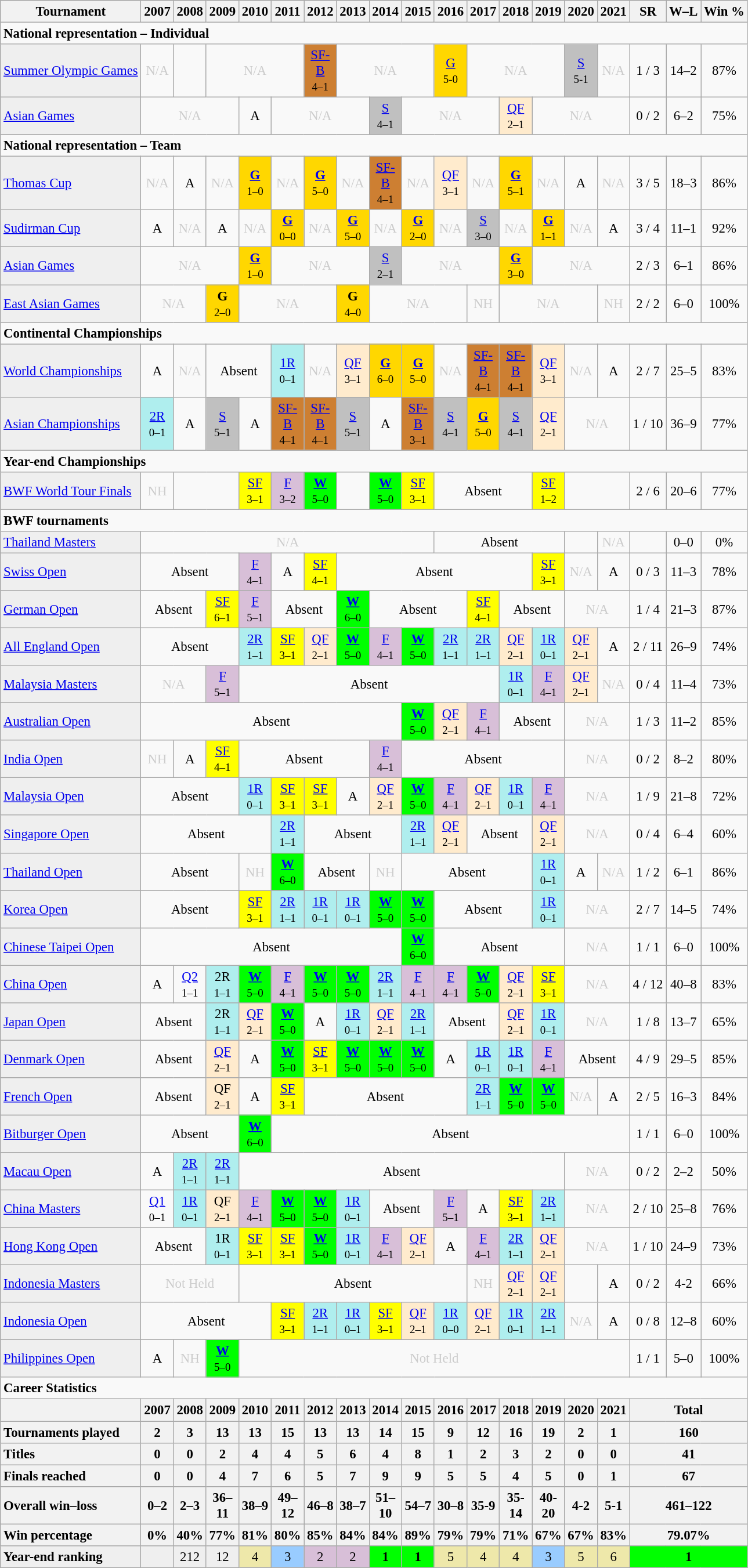<table class=wikitable style="font-size:95%; text-align:center">
<tr>
<th>Tournament</th>
<th width=5>2007</th>
<th width=5>2008</th>
<th width=5>2009</th>
<th width=5>2010</th>
<th width=5>2011</th>
<th width=5>2012</th>
<th width=5>2013</th>
<th width=5>2014</th>
<th width=5>2015</th>
<th width=5>2016</th>
<th width=5>2017</th>
<th width=5>2018</th>
<th width=5>2019</th>
<th width=5>2020</th>
<th width=5>2021</th>
<th>SR</th>
<th>W–L</th>
<th>Win %</th>
</tr>
<tr>
<td colspan="19" align="left"><strong>National representation – Individual</strong></td>
</tr>
<tr>
<td bgcolor=efefef align=left><a href='#'>Summer Olympic Games</a></td>
<td style=color:#ccc>N/A</td>
<td></td>
<td colspan=3 style=color:#ccc>N/A</td>
<td bgcolor=cd7f32><a href='#'>SF-B</a><br><small>4–1</small></td>
<td colspan=3 style=color:#ccc>N/A</td>
<td bgcolor=ffd700><a href='#'>G</a><br><small>5-0</small></td>
<td colspan=3 style=color:#ccc>N/A</td>
<td bgcolor=silver><a href='#'>S</a><br><small>5-1</small></td>
<td style=color:#ccc>N/A</td>
<td>1 / 3</td>
<td>14–2</td>
<td>87%</td>
</tr>
<tr>
<td bgcolor=efefef align=left><a href='#'>Asian Games</a></td>
<td colspan=3 style=color:#ccc>N/A</td>
<td>A</td>
<td colspan=3 style=color:#ccc>N/A</td>
<td bgcolor=silver><a href='#'>S</a><br><small>4–1</small></td>
<td colspan=3 style=color:#ccc>N/A</td>
<td bgcolor=ffebcd><a href='#'>QF</a><br><small>2–1</small></td>
<td colspan=3 style=color:#ccc>N/A</td>
<td>0 / 2</td>
<td>6–2</td>
<td>75%</td>
</tr>
<tr>
<td colspan="19" align="left"><strong>National representation – Team</strong></td>
</tr>
<tr>
<td bgcolor=efefef align=left><a href='#'>Thomas Cup</a></td>
<td style=color:#ccc>N/A</td>
<td>A</td>
<td style=color:#ccc>N/A</td>
<td bgcolor=gold><strong><a href='#'>G</a></strong><br><small>1–0</small></td>
<td style=color:#ccc>N/A</td>
<td bgcolor=gold><strong><a href='#'>G</a></strong><br><small>5–0</small></td>
<td style=color:#ccc>N/A</td>
<td bgcolor=cd7f32><a href='#'>SF-B</a><br><small>4–1</small></td>
<td style=color:#ccc>N/A</td>
<td bgcolor=ffebcd><a href='#'>QF</a><br><small>3–1</small></td>
<td style=color:#ccc>N/A</td>
<td bgcolor=gold><strong><a href='#'>G</a></strong><br><small>5–1</small></td>
<td style=color:#ccc>N/A</td>
<td>A</td>
<td style=color:#ccc>N/A</td>
<td>3 / 5</td>
<td>18–3</td>
<td>86%</td>
</tr>
<tr>
<td bgcolor=efefef align=left><a href='#'>Sudirman Cup</a></td>
<td>A</td>
<td style=color:#ccc>N/A</td>
<td>A</td>
<td style=color:#ccc>N/A</td>
<td bgcolor=gold><strong><a href='#'>G</a></strong><br><small>0–0</small></td>
<td style=color:#ccc>N/A</td>
<td bgcolor=gold><strong><a href='#'>G</a></strong><br><small>5–0</small></td>
<td style=color:#ccc>N/A</td>
<td bgcolor=gold><strong><a href='#'>G</a></strong><br><small>2–0</small></td>
<td style=color:#ccc>N/A</td>
<td bgcolor=silver><a href='#'>S</a><br><small>3–0</small></td>
<td style=color:#ccc>N/A</td>
<td bgcolor=gold><strong><a href='#'>G</a></strong><br><small>1–1</small></td>
<td style=color:#ccc>N/A</td>
<td>A</td>
<td>3 / 4</td>
<td>11–1</td>
<td>92%</td>
</tr>
<tr>
<td bgcolor=efefef align=left><a href='#'>Asian Games</a></td>
<td colspan=3 style=color:#ccc>N/A</td>
<td bgcolor=gold><strong><a href='#'>G</a></strong><br><small>1–0</small></td>
<td colspan=3 style=color:#ccc>N/A</td>
<td bgcolor=silver><a href='#'>S</a><br><small>2–1</small></td>
<td colspan=3 style=color:#ccc>N/A</td>
<td bgcolor=gold><strong><a href='#'>G</a></strong><br><small>3–0</small></td>
<td colspan=3 style=color:#ccc>N/A</td>
<td>2 / 3</td>
<td>6–1</td>
<td>86%</td>
</tr>
<tr>
<td bgcolor=efefef align=left><a href='#'>East Asian Games</a></td>
<td colspan=2 style=color:#ccc>N/A</td>
<td bgcolor=gold><strong>G</strong><br><small>2–0</small></td>
<td colspan=3 style=color:#ccc>N/A</td>
<td bgcolor=gold><strong>G</strong><br><small>4–0</small></td>
<td colspan=3 style=color:#ccc>N/A</td>
<td style=color:#ccc>NH</td>
<td colspan=3 style=color:#ccc>N/A</td>
<td style=color:#ccc>NH</td>
<td>2 / 2</td>
<td>6–0</td>
<td>100%</td>
</tr>
<tr>
<td colspan="19" align="left"><strong>Continental Championships</strong></td>
</tr>
<tr>
<td bgcolor=efefef align=left><a href='#'>World Championships</a></td>
<td>A</td>
<td style=color:#ccc>N/A</td>
<td colspan=2>Absent</td>
<td bgcolor=afeeee><a href='#'>1R</a><br><small>0–1</small></td>
<td style=color:#ccc>N/A</td>
<td bgcolor=ffebcd><a href='#'>QF</a><br><small>3–1</small></td>
<td bgcolor=gold><strong><a href='#'>G</a></strong><br><small>6–0</small></td>
<td bgcolor=gold><strong><a href='#'>G</a></strong><br><small>5–0</small></td>
<td style=color:#ccc>N/A</td>
<td bgcolor=cd7f32><a href='#'>SF-B</a><br><small>4–1</small></td>
<td bgcolor=cd7f32><a href='#'>SF-B</a><br><small>4–1</small></td>
<td bgcolor=ffebcd><a href='#'>QF</a><br><small>3–1</small></td>
<td style=color:#ccc>N/A</td>
<td>A</td>
<td>2 / 7</td>
<td>25–5</td>
<td>83%</td>
</tr>
<tr>
<td bgcolor=efefef align=left><a href='#'>Asian Championships</a></td>
<td bgcolor=afeeee><a href='#'>2R</a><br><small>0–1</small></td>
<td>A</td>
<td bgcolor=silver><a href='#'>S</a><br><small>5–1</small></td>
<td>A</td>
<td bgcolor=cd7f32><a href='#'>SF-B</a><br><small>4–1</small></td>
<td bgcolor=cd7f32><a href='#'>SF-B</a><br><small>4–1</small></td>
<td bgcolor=silver><a href='#'>S</a><br><small>5–1</small></td>
<td>A</td>
<td bgcolor=cd7f32><a href='#'>SF-B</a><br><small>3–1</small></td>
<td bgcolor=C0C0C0><a href='#'>S</a><br><small>4–1</small></td>
<td bgcolor=gold><strong><a href='#'>G</a></strong><br><small>5–0</small></td>
<td bgcolor=C0C0C0><a href='#'>S</a><br><small>4–1</small></td>
<td bgcolor=ffebcd><a href='#'>QF</a><br><small>2–1</small></td>
<td colspan=2 style=color:#ccc>N/A</td>
<td>1 / 10</td>
<td>36–9</td>
<td>77%</td>
</tr>
<tr>
<td colspan="19" align="left"><strong>Year-end Championships</strong></td>
</tr>
<tr>
<td bgcolor=efefef align=left><a href='#'>BWF World Tour Finals</a></td>
<td style=color:#ccc>NH</td>
<td colspan=2></td>
<td bgcolor=yellow><a href='#'>SF</a><br><small>3–1</small></td>
<td bgcolor=d8bfd8><a href='#'>F</a><br><small>3–2</small></td>
<td bgcolor=00ff00><a href='#'><strong>W</strong></a> <br><small>5–0</small></td>
<td></td>
<td bgcolor=00ff00><strong><a href='#'>W</a></strong><br><small>5–0</small></td>
<td bgcolor=yellow><a href='#'>SF</a><br><small>3–1</small></td>
<td colspan=3>Absent</td>
<td bgcolor=yellow><a href='#'>SF</a><br><small>1–2</small></td>
<td colspan=2></td>
<td>2 / 6</td>
<td>20–6</td>
<td>77%</td>
</tr>
<tr>
<td colspan="19" align="left"><strong>BWF tournaments</strong></td>
</tr>
<tr>
<td bgcolor=efefef align=left><a href='#'>Thailand Masters</a></td>
<td colspan="9" style=color:#ccc>N/A</td>
<td colspan="4">Absent</td>
<td><a href='#'></a></td>
<td style=color:#ccc>N/A</td>
<td></td>
<td>0–0</td>
<td>0%</td>
</tr>
<tr>
<td bgcolor=efefef align=left><a href='#'>Swiss Open</a></td>
<td colspan=3>Absent</td>
<td bgcolor=d8bfd8><a href='#'>F</a><br><small>4–1</small></td>
<td>A</td>
<td bgcolor=yellow><a href='#'>SF</a><br><small>4–1</small></td>
<td colspan=6>Absent</td>
<td bgcolor=yellow><a href='#'>SF</a><br><small>3–1</small></td>
<td style=color:#ccc>N/A</td>
<td>A</td>
<td>0 / 3</td>
<td>11–3</td>
<td>78%</td>
</tr>
<tr>
<td bgcolor=efefef align=left><a href='#'>German Open</a></td>
<td colspan=2>Absent</td>
<td bgcolor=yellow><a href='#'>SF</a><br><small>6–1</small></td>
<td bgcolor=d8bfd8><a href='#'>F</a><br><small>5–1</small></td>
<td colspan=2>Absent</td>
<td bgcolor=00ff00><strong><a href='#'>W</a></strong><br><small>6–0</small></td>
<td colspan=3>Absent</td>
<td bgcolor=yellow><a href='#'>SF</a><br><small>4–1</small></td>
<td colspan=2>Absent</td>
<td colspan=2 style=color:#ccc>N/A</td>
<td>1 / 4</td>
<td>21–3</td>
<td>87%</td>
</tr>
<tr>
<td bgcolor=efefef align=left><a href='#'>All England Open</a></td>
<td colspan=3>Absent</td>
<td bgcolor=afeeee><a href='#'>2R</a><br><small>1–1</small></td>
<td bgcolor=yellow><a href='#'>SF</a><br><small>3–1</small></td>
<td bgcolor=ffebcd><a href='#'>QF</a><br><small>2–1</small></td>
<td bgcolor=00ff00><strong><a href='#'>W</a></strong><br><small>5–0</small></td>
<td bgcolor=d8bfd8><a href='#'>F</a><br><small>4–1</small></td>
<td bgcolor=00ff00><strong><a href='#'>W</a></strong><br><small>5–0</small></td>
<td bgcolor=afeeee><a href='#'>2R</a><br><small>1–1</small></td>
<td bgcolor=afeeee><a href='#'>2R</a><br><small>1–1</small></td>
<td bgcolor=ffebcd><a href='#'>QF</a><br><small>2–1</small></td>
<td bgcolor=afeeee><a href='#'>1R</a><br><small>0–1</small></td>
<td bgcolor=ffebcd><a href='#'>QF</a><br><small>2–1</small></td>
<td>A</td>
<td>2 / 11</td>
<td>26–9</td>
<td>74%</td>
</tr>
<tr>
<td bgcolor=efefef align=left><a href='#'>Malaysia Masters</a></td>
<td colspan=2 style=color:#ccc>N/A</td>
<td bgcolor=d8bfd8><a href='#'>F</a><br><small>5–1</small></td>
<td colspan=8>Absent</td>
<td bgcolor=afeeee><a href='#'>1R</a><br><small>0–1</small></td>
<td bgcolor=d8bfd8><a href='#'>F</a><br><small>4–1</small></td>
<td bgcolor=ffebcd><a href='#'>QF</a><br><small>2–1</small></td>
<td style=color:#ccc>N/A</td>
<td>0 / 4</td>
<td>11–4</td>
<td>73%</td>
</tr>
<tr>
<td bgcolor=efefef align=left><a href='#'>Australian Open</a></td>
<td colspan=8>Absent</td>
<td bgcolor=00ff00><strong><a href='#'>W</a></strong><br><small>5–0</small></td>
<td bgcolor=ffebcd><a href='#'>QF</a><br><small>2–1</small></td>
<td bgcolor=d8bfd8><a href='#'>F</a><br><small>4–1</small></td>
<td colspan=2>Absent</td>
<td colspan=2 style=color:#ccc>N/A</td>
<td>1 / 3</td>
<td>11–2</td>
<td>85%</td>
</tr>
<tr>
<td bgcolor=efefef align=left><a href='#'>India Open</a></td>
<td style=color:#ccc>NH</td>
<td>A</td>
<td bgcolor=yellow><a href='#'>SF</a><br><small>4–1</small></td>
<td colspan=4>Absent</td>
<td bgcolor=d8bfd8><a href='#'>F</a><br><small>4–1</small></td>
<td colspan=5>Absent</td>
<td colspan=2 style=color:#ccc>N/A</td>
<td>0 / 2</td>
<td>8–2</td>
<td>80%</td>
</tr>
<tr>
<td bgcolor=efefef align=left><a href='#'>Malaysia Open</a></td>
<td colspan=3>Absent</td>
<td bgcolor=afeeee><a href='#'>1R</a><br><small>0–1</small></td>
<td bgcolor=yellow><a href='#'>SF</a><br><small>3–1</small></td>
<td bgcolor=yellow><a href='#'>SF</a><br><small>3–1</small></td>
<td>A</td>
<td bgcolor=ffebcd><a href='#'>QF</a><br><small>2–1</small></td>
<td bgcolor=00ff00><strong><a href='#'>W</a></strong><br><small>5–0</small></td>
<td bgcolor=d8bfd8><a href='#'>F</a><br><small>4–1</small></td>
<td bgcolor=ffebcd><a href='#'>QF</a><br><small>2–1</small></td>
<td bgcolor=afeeee><a href='#'>1R</a><br><small>0–1</small></td>
<td bgcolor=d8bfd8><a href='#'>F</a><br><small>4–1</small></td>
<td colspan=2 style=color:#ccc>N/A</td>
<td>1 / 9</td>
<td>21–8</td>
<td>72%</td>
</tr>
<tr>
<td bgcolor=efefef align=left><a href='#'>Singapore Open</a></td>
<td colspan=4>Absent</td>
<td bgcolor=afeeee><a href='#'>2R</a><br><small>1–1</small></td>
<td colspan=3>Absent</td>
<td bgcolor=afeeee><a href='#'>2R</a><br><small>1–1</small></td>
<td bgcolor=ffebcd><a href='#'>QF</a><br><small>2–1</small></td>
<td colspan="2">Absent</td>
<td bgcolor=ffebcd><a href='#'>QF</a><br><small>2–1</small></td>
<td colspan=2 style=color:#ccc>N/A</td>
<td>0 / 4</td>
<td>6–4</td>
<td>60%</td>
</tr>
<tr>
<td bgcolor=efefef align=left><a href='#'>Thailand Open</a></td>
<td colspan=3>Absent</td>
<td style=color:#ccc>NH</td>
<td bgcolor=00ff00><strong><a href='#'>W</a></strong><br><small>6–0</small></td>
<td colspan=2>Absent</td>
<td style=color:#ccc>NH</td>
<td colspan=4>Absent</td>
<td bgcolor=afeeee><a href='#'>1R</a><br><small>0–1</small></td>
<td>A</td>
<td style=color:#ccc>N/A</td>
<td>1 / 2</td>
<td>6–1</td>
<td>86%</td>
</tr>
<tr>
<td bgcolor=efefef align=left><a href='#'>Korea Open</a></td>
<td colspan=3>Absent</td>
<td bgcolor=yellow><a href='#'>SF</a><br><small>3–1</small></td>
<td bgcolor=afeeee><a href='#'>2R</a><br><small>1–1</small></td>
<td bgcolor=afeeee><a href='#'>1R</a><br><small>0–1</small></td>
<td bgcolor=afeeee><a href='#'>1R</a><br><small>0–1</small></td>
<td bgcolor=00ff00><strong><a href='#'>W</a></strong><br><small>5–0</small></td>
<td bgcolor=00ff00><strong><a href='#'>W</a></strong><br><small>5–0</small></td>
<td colspan=3>Absent</td>
<td bgcolor=afeeee><a href='#'>1R</a><br><small>0–1</small></td>
<td colspan=2 style=color:#ccc>N/A</td>
<td>2 / 7</td>
<td>14–5</td>
<td>74%</td>
</tr>
<tr>
<td bgcolor=efefef align=left><a href='#'>Chinese Taipei Open</a></td>
<td colspan=8>Absent</td>
<td bgcolor=00ff00><strong><a href='#'>W</a></strong><br><small>6–0</small></td>
<td colspan=4>Absent</td>
<td colspan=2 style=color:#ccc>N/A</td>
<td>1 / 1</td>
<td>6–0</td>
<td>100%</td>
</tr>
<tr>
<td bgcolor=efefef align=left><a href='#'>China Open</a></td>
<td>A</td>
<td><a href='#'>Q2</a><br><small>1–1</small></td>
<td bgcolor=afeeee>2R<br><small>1–1</small></td>
<td bgcolor=00ff00><strong><a href='#'>W</a></strong><br><small>5–0</small></td>
<td bgcolor=d8bfd8><a href='#'>F</a><br><small>4–1</small></td>
<td bgcolor=00ff00><strong><a href='#'>W</a></strong><br><small>5–0</small></td>
<td bgcolor=00ff00><strong><a href='#'>W</a></strong><br><small>5–0</small></td>
<td bgcolor=afeeee><a href='#'>2R</a><br><small>1–1</small></td>
<td bgcolor=d8bfd8><a href='#'>F</a><br><small>4–1</small></td>
<td bgcolor=d8bfd8><a href='#'>F</a><br><small>4–1</small></td>
<td bgcolor=00ff00><strong><a href='#'>W</a></strong><br><small>5–0</small></td>
<td bgcolor=ffebcd><a href='#'>QF</a><br><small>2–1</small></td>
<td bgcolor=yellow><a href='#'>SF</a><br><small>3–1</small></td>
<td colspan=2 style=color:#ccc>N/A</td>
<td>4 / 12</td>
<td>40–8</td>
<td>83%</td>
</tr>
<tr>
<td bgcolor=efefef align=left><a href='#'>Japan Open</a></td>
<td colspan=2>Absent</td>
<td bgcolor=afeeee>2R<br><small>1–1</small></td>
<td bgcolor=ffebcd><a href='#'>QF</a><br><small>2–1</small></td>
<td bgcolor=00ff00><strong><a href='#'>W</a></strong><br><small>5–0</small></td>
<td>A</td>
<td bgcolor=afeeee><a href='#'>1R</a><br><small>0–1</small></td>
<td bgcolor=ffebcd><a href='#'>QF</a><br><small>2–1</small></td>
<td bgcolor=afeeee><a href='#'>2R</a><br><small>1–1</small></td>
<td colspan=2>Absent</td>
<td bgcolor=ffebcd><a href='#'>QF</a><br><small>2–1</small></td>
<td bgcolor=afeeee><a href='#'>1R</a><br><small>0–1</small></td>
<td colspan=2 style=color:#ccc>N/A</td>
<td>1 / 8</td>
<td>13–7</td>
<td>65%</td>
</tr>
<tr>
<td bgcolor=efefef align=left><a href='#'>Denmark Open</a></td>
<td colspan=2>Absent</td>
<td bgcolor=ffebcd><a href='#'>QF</a><br><small>2–1</small></td>
<td>A</td>
<td bgcolor=00ff00><strong><a href='#'>W</a></strong><br><small>5–0</small></td>
<td bgcolor=yellow><a href='#'>SF</a><br><small>3–1</small></td>
<td bgcolor=00ff00><strong><a href='#'>W</a></strong><br><small>5–0</small></td>
<td bgcolor=00ff00><strong><a href='#'>W</a></strong><br><small>5–0</small></td>
<td bgcolor=00ff00><strong><a href='#'>W</a></strong><br><small>5–0</small></td>
<td>A</td>
<td bgcolor=afeeee><a href='#'>1R</a><br><small>0–1</small></td>
<td bgcolor=afeeee><a href='#'>1R</a><br><small>0–1</small></td>
<td bgcolor=d8bfd8><a href='#'>F</a><br><small>4–1</small></td>
<td colspan=2>Absent</td>
<td>4 / 9</td>
<td>29–5</td>
<td>85%</td>
</tr>
<tr>
<td bgcolor=efefef align=left><a href='#'>French Open</a></td>
<td colspan=2>Absent</td>
<td bgcolor=ffebcd>QF<br><small>2–1</small></td>
<td>A</td>
<td bgcolor=yellow><a href='#'>SF</a><br><small>3–1</small></td>
<td colspan=5>Absent</td>
<td bgcolor=afeeee><a href='#'>2R</a><br><small>1–1</small></td>
<td bgcolor=00ff00><strong><a href='#'>W</a></strong><br><small>5–0</small></td>
<td bgcolor=00ff00><strong><a href='#'>W</a></strong><br><small>5–0</small></td>
<td style=color:#ccc>N/A</td>
<td>A</td>
<td>2 / 5</td>
<td>16–3</td>
<td>84%</td>
</tr>
<tr>
<td bgcolor=efefef align=left><a href='#'>Bitburger Open</a></td>
<td colspan=3>Absent</td>
<td bgcolor=00ff00><strong><a href='#'>W</a></strong><br><small>6–0</small></td>
<td colspan=11>Absent</td>
<td>1 / 1</td>
<td>6–0</td>
<td>100%</td>
</tr>
<tr>
<td bgcolor=efefef align=left><a href='#'>Macau Open</a></td>
<td>A</td>
<td bgcolor=afeeee><a href='#'>2R</a><br><small>1–1</small></td>
<td bgcolor=afeeee><a href='#'>2R</a><br><small>1–1</small></td>
<td colspan=10>Absent</td>
<td colspan=2 style=color:#ccc>N/A</td>
<td>0 / 2</td>
<td>2–2</td>
<td>50%</td>
</tr>
<tr>
<td bgcolor=efefef align=left><a href='#'>China Masters</a></td>
<td><a href='#'>Q1</a><br><small>0–1</small></td>
<td bgcolor=afeeee><a href='#'>1R</a><br><small>0–1</small></td>
<td bgcolor=ffebcd>QF<br><small>2–1</small></td>
<td bgcolor=d8bfd8><a href='#'>F</a><br><small>4–1</small></td>
<td bgcolor=00ff00><strong><a href='#'>W</a></strong><br><small>5–0</small></td>
<td bgcolor=00ff00><strong><a href='#'>W</a></strong><br><small>5–0</small></td>
<td bgcolor=afeeee><a href='#'>1R</a><br><small>0–1</small></td>
<td colspan=2>Absent</td>
<td bgcolor=d8bfd8><a href='#'>F</a><br><small>5–1</small></td>
<td>A</td>
<td bgcolor=yellow><a href='#'>SF</a><br><small>3–1</small></td>
<td bgcolor=afeeee><a href='#'>2R</a><br><small>1–1</small></td>
<td colspan=2 style=color:#ccc>N/A</td>
<td>2 / 10</td>
<td>25–8</td>
<td>76%</td>
</tr>
<tr>
<td bgcolor=efefef align=left><a href='#'>Hong Kong Open</a></td>
<td colspan=2>Absent</td>
<td bgcolor=afeeee>1R<br><small>0–1</small></td>
<td bgcolor=yellow><a href='#'>SF</a><br><small>3–1</small></td>
<td bgcolor=yellow><a href='#'>SF</a><br><small>3–1</small></td>
<td bgcolor=00ff00><strong><a href='#'>W</a></strong><br><small>5–0</small></td>
<td bgcolor=afeeee><a href='#'>1R</a><br><small>0–1</small></td>
<td bgcolor=d8bfd8><a href='#'>F</a><br><small>4–1</small></td>
<td bgcolor=ffebcd><a href='#'>QF</a><br><small>2–1</small></td>
<td>A</td>
<td bgcolor=d8bfd8><a href='#'>F</a><br><small>4–1</small></td>
<td bgcolor=afeeee><a href='#'>2R</a><br><small>1–1</small></td>
<td bgcolor=ffebcd><a href='#'>QF</a><br><small>2–1</small></td>
<td colspan=2 style=color:#ccc>N/A</td>
<td>1 / 10</td>
<td>24–9</td>
<td>73%</td>
</tr>
<tr>
<td bgcolor=efefef align=left><a href='#'>Indonesia Masters</a></td>
<td colspan=3 style=color:#ccc>Not Held</td>
<td colspan=7>Absent</td>
<td style=color:#ccc>NH</td>
<td bgcolor=ffebcd><a href='#'>QF</a><br><small>2–1</small></td>
<td bgcolor=ffebcd><a href='#'>QF</a><br><small>2–1</small></td>
<td><a href='#'></a></td>
<td>A</td>
<td>0 / 2</td>
<td>4-2</td>
<td>66%</td>
</tr>
<tr>
<td bgcolor=efefef align=left><a href='#'>Indonesia Open</a></td>
<td colspan=4>Absent</td>
<td bgcolor=yellow><a href='#'>SF</a><br><small>3–1</small></td>
<td bgcolor=afeeee><a href='#'>2R</a><br><small>1–1</small></td>
<td bgcolor=afeeee><a href='#'>1R</a><br><small>0–1</small></td>
<td bgcolor=yellow><a href='#'>SF</a><br><small>3–1</small></td>
<td bgcolor=ffebcd><a href='#'>QF</a><br><small>2–1</small></td>
<td bgcolor=afeeee><a href='#'>1R</a><br><small>0–0</small></td>
<td bgcolor=ffebcd><a href='#'>QF</a><br><small>2–1</small></td>
<td bgcolor=afeeee><a href='#'>1R</a><br><small>0–1</small></td>
<td bgcolor=afeeee><a href='#'>2R</a><br><small>1–1</small></td>
<td style=color:#ccc>N/A</td>
<td>A</td>
<td>0 / 8</td>
<td>12–8</td>
<td>60%</td>
</tr>
<tr>
<td bgcolor=efefef align=left><a href='#'>Philippines Open</a></td>
<td>A</td>
<td style=color:#ccc>NH</td>
<td bgcolor=00ff00><strong><a href='#'>W</a></strong><br><small>5–0</small></td>
<td colspan=12 style=color:#ccc>Not Held</td>
<td>1 / 1</td>
<td>5–0</td>
<td>100%</td>
</tr>
<tr>
<td colspan=19 align=left><strong>Career Statistics</strong></td>
</tr>
<tr>
<th></th>
<th>2007</th>
<th>2008</th>
<th>2009</th>
<th>2010</th>
<th>2011</th>
<th>2012</th>
<th>2013</th>
<th>2014</th>
<th>2015</th>
<th>2016</th>
<th>2017</th>
<th>2018</th>
<th>2019</th>
<th>2020</th>
<th>2021</th>
<th colspan=3>Total</th>
</tr>
<tr>
<th style=text-align:left><strong>Tournaments played</strong></th>
<th>2</th>
<th>3</th>
<th>13</th>
<th>13</th>
<th>15</th>
<th>13</th>
<th>13</th>
<th>14</th>
<th>15</th>
<th>9</th>
<th>12</th>
<th>16</th>
<th>19</th>
<th>2</th>
<th>1</th>
<th colspan=3>160</th>
</tr>
<tr>
<th style=text-align:left><strong>Titles</strong></th>
<th>0</th>
<th>0</th>
<th>2</th>
<th>4</th>
<th>4</th>
<th>5</th>
<th>6</th>
<th>4</th>
<th>8</th>
<th>1</th>
<th>2</th>
<th>3</th>
<th>2</th>
<th>0</th>
<th>0</th>
<th colspan=3>41</th>
</tr>
<tr>
<th style=text-align:left><strong>Finals reached</strong></th>
<th>0</th>
<th>0</th>
<th>4</th>
<th>7</th>
<th>6</th>
<th>5</th>
<th>7</th>
<th>9</th>
<th>9</th>
<th>5</th>
<th>5</th>
<th>4</th>
<th>5</th>
<th>0</th>
<th>1</th>
<th colspan=3>67</th>
</tr>
<tr>
<th style=text-align:left><strong>Overall win–loss</strong></th>
<th>0–2</th>
<th>2–3</th>
<th>36–11</th>
<th>38–9</th>
<th>49–12</th>
<th>46–8</th>
<th>38–7</th>
<th>51–10</th>
<th>54–7</th>
<th>30–8</th>
<th>35-9</th>
<th>35-14</th>
<th>40-20</th>
<th>4-2</th>
<th>5-1</th>
<th colspan=3>461–122</th>
</tr>
<tr>
<th style=text-align:left><strong>Win percentage</strong></th>
<th>0%</th>
<th>40%</th>
<th>77%</th>
<th>81%</th>
<th>80%</th>
<th>85%</th>
<th>84%</th>
<th>84%</th>
<th>89%</th>
<th>79%</th>
<th>79%</th>
<th>71%</th>
<th>67%</th>
<th>67%</th>
<th>83%</th>
<th colspan=3>79.07%</th>
</tr>
<tr bgcolor=efefef>
<td align=left><strong>Year-end ranking</strong></td>
<td></td>
<td>212</td>
<td>12</td>
<td bgcolor=eee8aa>4</td>
<td bgcolor=99ccff>3</td>
<td bgcolor=thistle>2</td>
<td bgcolor=thistle>2</td>
<td bgcolor=00ff00><strong>1</strong></td>
<td bgcolor=00ff00><strong>1</strong></td>
<td bgcolor=eee8aa>5</td>
<td bgcolor=eee8aa>4</td>
<td bgcolor=eee8aa>4</td>
<td bgcolor=99ccff>3</td>
<td bgcolor=eee8aa>5</td>
<td bgcolor=eee8aa>6</td>
<td colspan=3 bgcolor=00ff00><strong>1</strong></td>
</tr>
</table>
